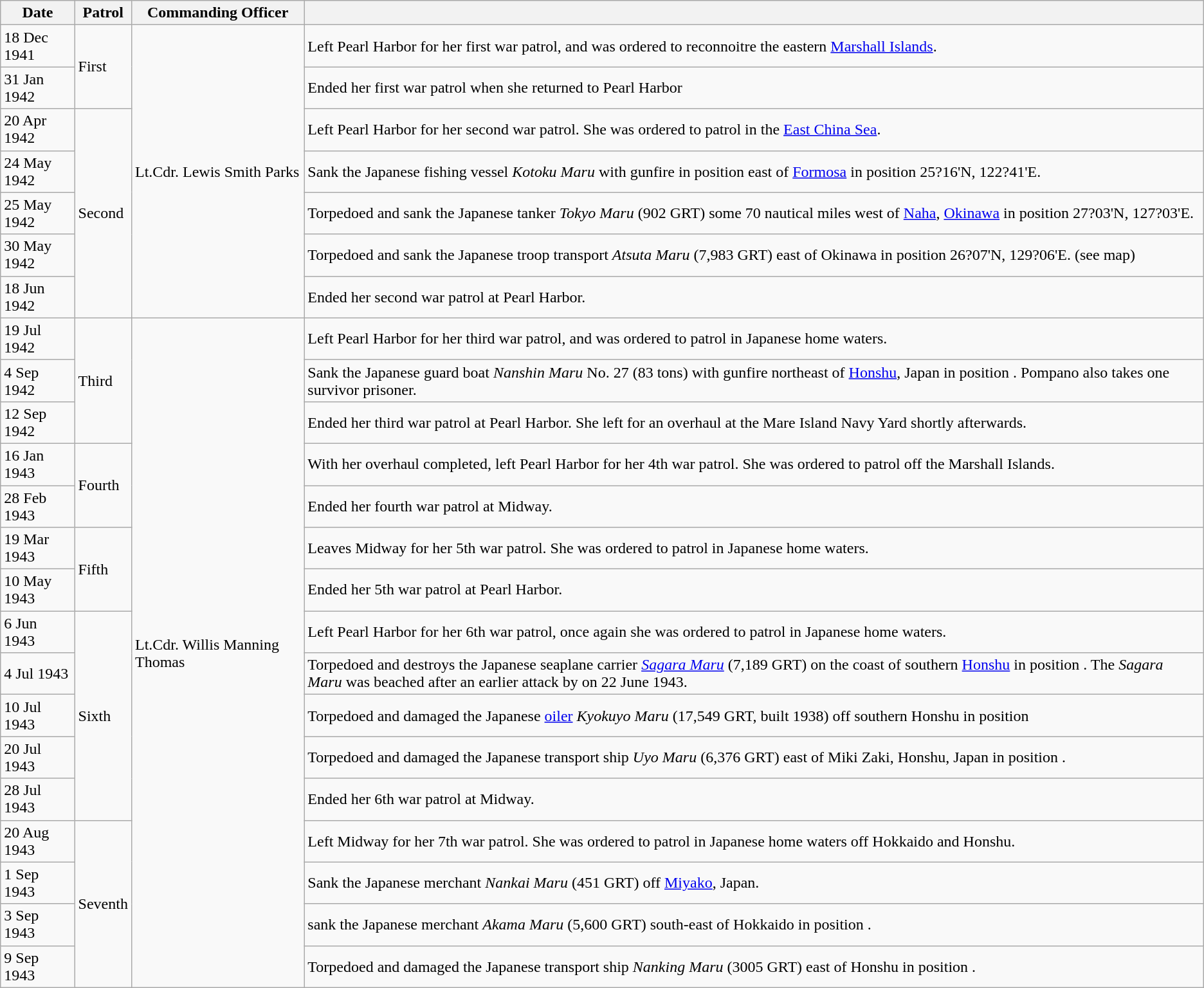<table class="wikitable">
<tr>
<th>Date</th>
<th>Patrol</th>
<th>Commanding Officer</th>
<th></th>
</tr>
<tr>
<td>18 Dec 1941</td>
<td rowspan=2>First</td>
<td rowspan=7>Lt.Cdr. Lewis Smith Parks</td>
<td>Left Pearl Harbor for her first war patrol, and was ordered to reconnoitre the eastern <a href='#'>Marshall Islands</a>.</td>
</tr>
<tr>
<td>31 Jan 1942</td>
<td>Ended her first war patrol when she returned to Pearl Harbor</td>
</tr>
<tr>
<td>20 Apr 1942</td>
<td rowspan=5>Second</td>
<td>Left Pearl Harbor for her second war patrol. She was ordered to patrol in the <a href='#'>East China Sea</a>.</td>
</tr>
<tr>
<td>24 May 1942</td>
<td>Sank the Japanese fishing vessel <em>Kotoku Maru</em> with gunfire in position east of <a href='#'>Formosa</a> in position 25?16'N, 122?41'E.</td>
</tr>
<tr>
<td>25 May 1942</td>
<td>Torpedoed and sank the Japanese tanker <em>Tokyo Maru</em> (902 GRT) some 70 nautical miles west of <a href='#'>Naha</a>, <a href='#'>Okinawa</a> in position 27?03'N, 127?03'E.</td>
</tr>
<tr>
<td>30 May 1942</td>
<td>Torpedoed and sank the Japanese troop transport <em>Atsuta Maru</em> (7,983 GRT) east of Okinawa in position 26?07'N, 129?06'E. (see map)</td>
</tr>
<tr>
<td>18 Jun 1942</td>
<td>Ended her second war patrol at Pearl Harbor.</td>
</tr>
<tr>
<td>19 Jul 1942</td>
<td rowspan=3>Third</td>
<td rowspan=16>Lt.Cdr. Willis Manning Thomas</td>
<td>Left Pearl Harbor for her third war patrol, and was ordered to patrol in Japanese home waters.</td>
</tr>
<tr>
<td>4 Sep 1942</td>
<td>Sank the Japanese guard boat <em>Nanshin Maru</em> No. 27 (83 tons) with gunfire northeast of <a href='#'>Honshu</a>, Japan in position . Pompano also takes one survivor prisoner.</td>
</tr>
<tr>
<td>12 Sep 1942</td>
<td>Ended her third war patrol at Pearl Harbor. She left for an overhaul at the Mare Island Navy Yard shortly afterwards.</td>
</tr>
<tr>
<td>16 Jan 1943</td>
<td rowspan=2>Fourth</td>
<td>With her overhaul completed, left Pearl Harbor for her 4th war patrol. She was ordered to patrol off the Marshall Islands.</td>
</tr>
<tr>
<td>28 Feb 1943</td>
<td>Ended her fourth war patrol at Midway.</td>
</tr>
<tr>
<td>19 Mar 1943</td>
<td rowspan=2>Fifth</td>
<td>Leaves Midway for her 5th war patrol. She was ordered to patrol in Japanese home waters.</td>
</tr>
<tr>
<td>10 May 1943</td>
<td>Ended her 5th war patrol at Pearl Harbor.</td>
</tr>
<tr>
<td>6 Jun 1943</td>
<td rowspan=5>Sixth</td>
<td>Left Pearl Harbor for her 6th war patrol, once again she was ordered to patrol in Japanese home waters.</td>
</tr>
<tr>
<td>4 Jul 1943</td>
<td>Torpedoed and destroys the Japanese seaplane carrier <em><a href='#'>Sagara Maru</a></em> (7,189 GRT) on the coast of southern <a href='#'>Honshu</a> in position . The <em>Sagara Maru</em> was beached after an earlier attack by  on 22 June 1943.</td>
</tr>
<tr>
<td>10 Jul 1943</td>
<td>Torpedoed and damaged the Japanese <a href='#'>oiler</a> <em>Kyokuyo Maru</em> (17,549 GRT, built 1938) off southern Honshu in position </td>
</tr>
<tr>
<td>20 Jul 1943</td>
<td>Torpedoed and damaged the Japanese transport ship <em>Uyo Maru</em> (6,376 GRT) east of Miki Zaki, Honshu, Japan in position .</td>
</tr>
<tr>
<td>28 Jul 1943</td>
<td>Ended her 6th war patrol at Midway.</td>
</tr>
<tr>
<td>20 Aug 1943</td>
<td rowspan=4>Seventh</td>
<td>Left Midway for her 7th war patrol. She was ordered to patrol in Japanese home waters off Hokkaido and Honshu.</td>
</tr>
<tr>
<td>1 Sep 1943</td>
<td>Sank the Japanese merchant <em>Nankai Maru</em> (451 GRT) off <a href='#'>Miyako</a>, Japan.</td>
</tr>
<tr>
<td>3 Sep 1943</td>
<td>sank the Japanese merchant <em>Akama Maru</em> (5,600 GRT) south-east of Hokkaido in position .</td>
</tr>
<tr>
<td>9 Sep 1943</td>
<td>Torpedoed and damaged the Japanese transport ship <em>Nanking Maru</em> (3005 GRT) east of Honshu in position .</td>
</tr>
</table>
